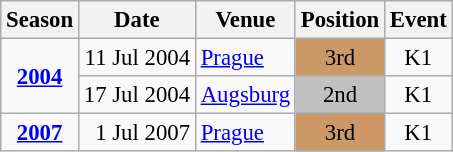<table class="wikitable" style="text-align:center; font-size:95%;">
<tr>
<th>Season</th>
<th>Date</th>
<th>Venue</th>
<th>Position</th>
<th>Event</th>
</tr>
<tr>
<td rowspan=2><strong><a href='#'>2004</a></strong></td>
<td align=right>11 Jul 2004</td>
<td align=left><a href='#'>Prague</a></td>
<td bgcolor=cc9966>3rd</td>
<td>K1</td>
</tr>
<tr>
<td align=right>17 Jul 2004</td>
<td align=left><a href='#'>Augsburg</a></td>
<td bgcolor=silver>2nd</td>
<td>K1</td>
</tr>
<tr>
<td><strong><a href='#'>2007</a></strong></td>
<td align=right>1 Jul 2007</td>
<td align=left><a href='#'>Prague</a></td>
<td bgcolor=cc9966>3rd</td>
<td>K1</td>
</tr>
</table>
